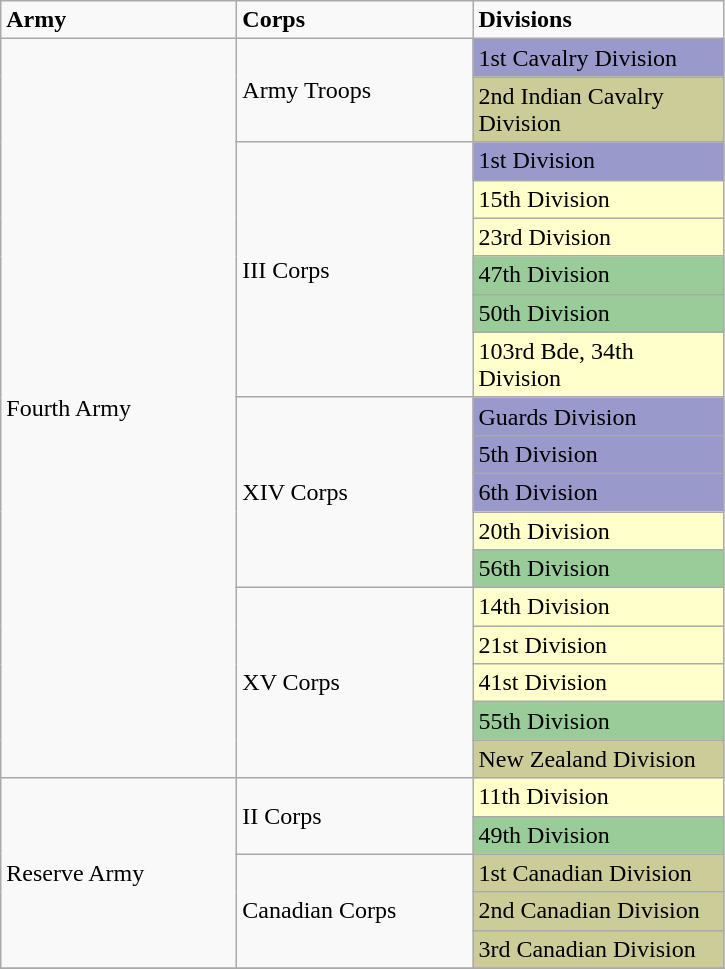<table class="wikitable">
<tr>
<td width="150pt"><strong>Army</strong></td>
<td width="150pt"><strong>Corps</strong></td>
<td width="160pt"><strong>Divisions</strong></td>
</tr>
<tr>
<td rowspan="18">Fourth Army</td>
<td rowspan="2">Army Troops</td>
<td style="background:#9999CC;">1st Cavalry Division</td>
</tr>
<tr>
<td style="background:#CCCC99;">2nd Indian Cavalry Division</td>
</tr>
<tr>
<td rowspan="6">III Corps</td>
<td style="background:#9999CC">1st Division</td>
</tr>
<tr>
<td style="background:#FFFFCC;">15th Division</td>
</tr>
<tr>
<td style="background:#FFFFCC;">23rd Division</td>
</tr>
<tr>
<td style="background:#99CC99">47th Division</td>
</tr>
<tr>
<td style="background:#99CC99">50th Division</td>
</tr>
<tr>
<td style="background:#FFFFCC;">103rd Bde, 34th Division</td>
</tr>
<tr>
<td rowspan="5">XIV Corps</td>
<td style="background:#9999CC">Guards Division</td>
</tr>
<tr>
<td style="background:#9999CC">5th Division</td>
</tr>
<tr>
<td style="background:#9999CC">6th Division</td>
</tr>
<tr>
<td style="background:#FFFFCC;">20th Division</td>
</tr>
<tr>
<td style="background:#99CC99">56th Division</td>
</tr>
<tr>
<td rowspan="5">XV Corps</td>
<td style="background:#FFFFCC;">14th Division</td>
</tr>
<tr>
<td style="background:#FFFFCC;">21st Division</td>
</tr>
<tr>
<td style="background:#FFFFCC;">41st Division</td>
</tr>
<tr>
<td style="background:#99CC99">55th Division</td>
</tr>
<tr>
<td style="background:#CCCC99;">New Zealand Division</td>
</tr>
<tr>
<td rowspan="5">Reserve Army</td>
<td rowspan="2">II Corps</td>
<td style="background:#FFFFCC;">11th Division</td>
</tr>
<tr>
<td style="background:#99CC99">49th Division</td>
</tr>
<tr>
<td rowspan="3">Canadian Corps</td>
<td style="background:#CCCC99;">1st Canadian Division</td>
</tr>
<tr>
<td style="background:#CCCC99;">2nd Canadian Division</td>
</tr>
<tr>
<td style="background:#CCCC99;">3rd Canadian Division</td>
</tr>
<tr>
</tr>
</table>
